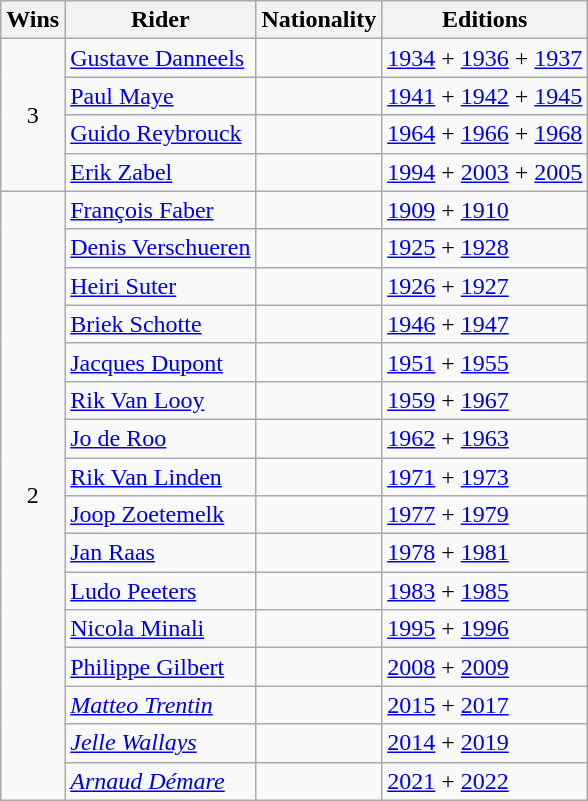<table class="wikitable">
<tr>
<th>Wins</th>
<th>Rider</th>
<th>Nationality</th>
<th>Editions</th>
</tr>
<tr>
<td align=center rowspan= 4>3</td>
<td><a href='#'>Gustave Danneels</a></td>
<td></td>
<td><a href='#'>1934</a> + <a href='#'>1936</a> + <a href='#'>1937</a></td>
</tr>
<tr>
<td><a href='#'>Paul Maye</a></td>
<td></td>
<td><a href='#'>1941</a> + <a href='#'>1942</a> + <a href='#'>1945</a></td>
</tr>
<tr>
<td><a href='#'>Guido Reybrouck</a></td>
<td></td>
<td><a href='#'>1964</a> + <a href='#'>1966</a> + <a href='#'>1968</a></td>
</tr>
<tr>
<td><a href='#'>Erik Zabel</a></td>
<td></td>
<td><a href='#'>1994</a> + <a href='#'>2003</a> + <a href='#'>2005</a></td>
</tr>
<tr>
<td align=center rowspan= 16>2</td>
<td><a href='#'>François Faber</a></td>
<td></td>
<td><a href='#'>1909</a> + <a href='#'>1910</a></td>
</tr>
<tr>
<td><a href='#'>Denis Verschueren</a></td>
<td></td>
<td><a href='#'>1925</a> + <a href='#'>1928</a></td>
</tr>
<tr>
<td><a href='#'>Heiri Suter</a></td>
<td></td>
<td><a href='#'>1926</a> + <a href='#'>1927</a></td>
</tr>
<tr>
<td><a href='#'>Briek Schotte</a></td>
<td></td>
<td><a href='#'>1946</a> + <a href='#'>1947</a></td>
</tr>
<tr>
<td><a href='#'>Jacques Dupont</a></td>
<td></td>
<td><a href='#'>1951</a> + <a href='#'>1955</a></td>
</tr>
<tr>
<td><a href='#'>Rik Van Looy</a></td>
<td></td>
<td><a href='#'>1959</a> + <a href='#'>1967</a></td>
</tr>
<tr>
<td><a href='#'>Jo de Roo</a></td>
<td></td>
<td><a href='#'>1962</a> + <a href='#'>1963</a></td>
</tr>
<tr>
<td><a href='#'>Rik Van Linden</a></td>
<td></td>
<td><a href='#'>1971</a> + <a href='#'>1973</a></td>
</tr>
<tr>
<td><a href='#'>Joop Zoetemelk</a></td>
<td></td>
<td><a href='#'>1977</a> + <a href='#'>1979</a></td>
</tr>
<tr>
<td><a href='#'>Jan Raas</a></td>
<td></td>
<td><a href='#'>1978</a> + <a href='#'>1981</a></td>
</tr>
<tr>
<td><a href='#'>Ludo Peeters</a></td>
<td></td>
<td><a href='#'>1983</a> + <a href='#'>1985</a></td>
</tr>
<tr>
<td><a href='#'>Nicola Minali</a></td>
<td></td>
<td><a href='#'>1995</a> + <a href='#'>1996</a></td>
</tr>
<tr>
<td><a href='#'>Philippe Gilbert</a></td>
<td></td>
<td><a href='#'>2008</a> + <a href='#'>2009</a></td>
</tr>
<tr>
<td><em><a href='#'>Matteo Trentin</a></em></td>
<td></td>
<td><a href='#'>2015</a> + <a href='#'>2017</a></td>
</tr>
<tr>
<td><em><a href='#'>Jelle Wallays</a></em></td>
<td></td>
<td><a href='#'>2014</a> + <a href='#'>2019</a></td>
</tr>
<tr>
<td><em><a href='#'>Arnaud Démare</a></em></td>
<td></td>
<td><a href='#'>2021</a> + <a href='#'>2022</a></td>
</tr>
</table>
